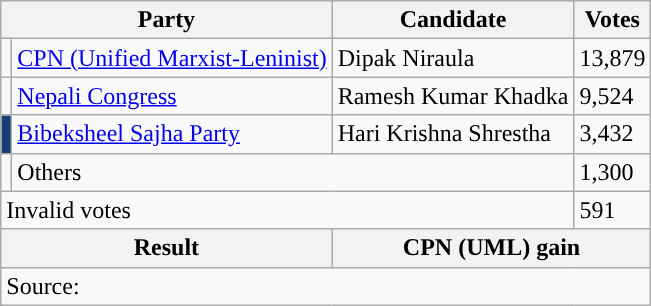<table class="wikitable">
<tr>
<th colspan="2">Party</th>
<th>Candidate</th>
<th>Votes</th>
</tr>
<tr>
<td style="background-color:"></td>
<td><a href='#'>CPN (Unified Marxist-Leninist)</a></td>
<td>Dipak Niraula</td>
<td>13,879</td>
</tr>
<tr>
<td style="background-color:"></td>
<td><a href='#'>Nepali Congress</a></td>
<td>Ramesh Kumar Khadka</td>
<td>9,524</td>
</tr>
<tr>
<td style="background-color:#183F73"></td>
<td><a href='#'>Bibeksheel Sajha Party</a></td>
<td>Hari Krishna Shrestha</td>
<td>3,432</td>
</tr>
<tr>
<td></td>
<td colspan="2">Others</td>
<td>1,300</td>
</tr>
<tr>
<td colspan="3">Invalid votes</td>
<td>591</td>
</tr>
<tr>
<th colspan="2">Result</th>
<th colspan="2">CPN (UML) gain</th>
</tr>
<tr>
<td colspan="4">Source: </td>
</tr>
</table>
